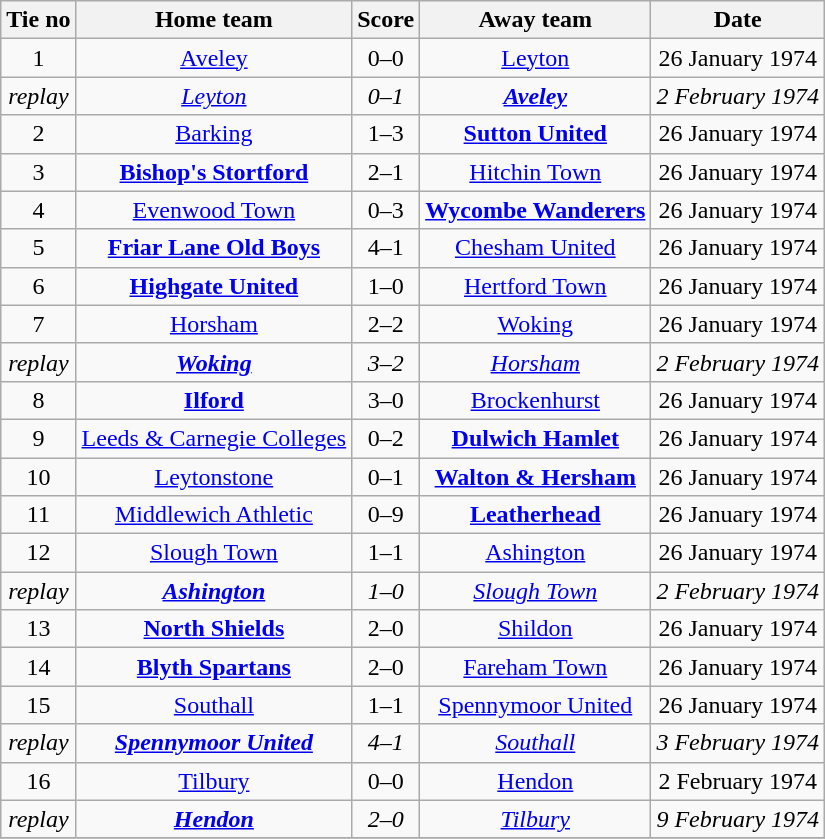<table class="wikitable" style="text-align: center">
<tr>
<th>Tie no</th>
<th>Home team</th>
<th>Score</th>
<th>Away team</th>
<th>Date</th>
</tr>
<tr>
<td>1</td>
<td><a href='#'>Aveley</a></td>
<td>0–0</td>
<td><a href='#'>Leyton</a></td>
<td>26 January 1974</td>
</tr>
<tr>
<td><em>replay</em></td>
<td><em><a href='#'>Leyton</a></em></td>
<td><em>0–1</em></td>
<td><strong><em><a href='#'>Aveley</a></em></strong></td>
<td><em>2 February 1974</em></td>
</tr>
<tr>
<td>2</td>
<td><a href='#'>Barking</a></td>
<td>1–3</td>
<td><strong><a href='#'>Sutton United</a></strong></td>
<td>26 January 1974</td>
</tr>
<tr>
<td>3</td>
<td><strong><a href='#'>Bishop's Stortford</a></strong></td>
<td>2–1</td>
<td><a href='#'>Hitchin Town</a></td>
<td>26 January 1974</td>
</tr>
<tr>
<td>4</td>
<td><a href='#'>Evenwood Town</a></td>
<td>0–3</td>
<td><strong><a href='#'>Wycombe Wanderers</a></strong></td>
<td>26 January 1974</td>
</tr>
<tr>
<td>5</td>
<td><strong><a href='#'>Friar Lane Old Boys</a></strong></td>
<td>4–1</td>
<td><a href='#'>Chesham United</a></td>
<td>26 January 1974</td>
</tr>
<tr>
<td>6</td>
<td><strong><a href='#'>Highgate United</a></strong></td>
<td>1–0</td>
<td><a href='#'>Hertford Town</a></td>
<td>26 January 1974</td>
</tr>
<tr>
<td>7</td>
<td><a href='#'>Horsham</a></td>
<td>2–2</td>
<td><a href='#'>Woking</a></td>
<td>26 January 1974</td>
</tr>
<tr>
<td><em>replay</em></td>
<td><strong><em><a href='#'>Woking</a></em></strong></td>
<td><em>3–2</em></td>
<td><em><a href='#'>Horsham</a></em></td>
<td><em>2 February 1974</em></td>
</tr>
<tr>
<td>8</td>
<td><strong><a href='#'>Ilford</a></strong></td>
<td>3–0</td>
<td><a href='#'>Brockenhurst</a></td>
<td>26 January 1974</td>
</tr>
<tr>
<td>9</td>
<td><a href='#'>Leeds & Carnegie Colleges</a></td>
<td>0–2</td>
<td><strong><a href='#'>Dulwich Hamlet</a></strong></td>
<td>26 January 1974</td>
</tr>
<tr>
<td>10</td>
<td><a href='#'>Leytonstone</a></td>
<td>0–1</td>
<td><strong><a href='#'>Walton & Hersham</a></strong></td>
<td>26 January 1974</td>
</tr>
<tr>
<td>11</td>
<td><a href='#'>Middlewich Athletic</a></td>
<td>0–9</td>
<td><strong><a href='#'>Leatherhead</a></strong></td>
<td>26 January 1974</td>
</tr>
<tr>
<td>12</td>
<td><a href='#'>Slough Town</a></td>
<td>1–1</td>
<td><a href='#'>Ashington</a></td>
<td>26 January 1974</td>
</tr>
<tr>
<td><em>replay</em></td>
<td><strong><em><a href='#'>Ashington</a></em></strong></td>
<td><em>1–0</em></td>
<td><em><a href='#'>Slough Town</a></em></td>
<td><em>2 February 1974</em></td>
</tr>
<tr>
<td>13</td>
<td><strong><a href='#'>North Shields</a></strong></td>
<td>2–0</td>
<td><a href='#'>Shildon</a></td>
<td>26 January 1974</td>
</tr>
<tr>
<td>14</td>
<td><strong><a href='#'>Blyth Spartans</a></strong></td>
<td>2–0</td>
<td><a href='#'>Fareham Town</a></td>
<td>26 January 1974</td>
</tr>
<tr>
<td>15</td>
<td><a href='#'>Southall</a></td>
<td>1–1</td>
<td><a href='#'>Spennymoor United</a></td>
<td>26 January 1974</td>
</tr>
<tr>
<td><em>replay</em></td>
<td><strong><em><a href='#'>Spennymoor United</a></em></strong></td>
<td><em>4–1</em></td>
<td><em><a href='#'>Southall</a></em></td>
<td><em>3 February 1974</em></td>
</tr>
<tr>
<td>16</td>
<td><a href='#'>Tilbury</a></td>
<td>0–0</td>
<td><a href='#'>Hendon</a></td>
<td>2 February 1974</td>
</tr>
<tr>
<td><em>replay</em></td>
<td><strong><em><a href='#'>Hendon</a></em></strong></td>
<td><em>2–0</em></td>
<td><em><a href='#'>Tilbury</a></em></td>
<td><em>9 February 1974</em></td>
</tr>
<tr>
</tr>
</table>
